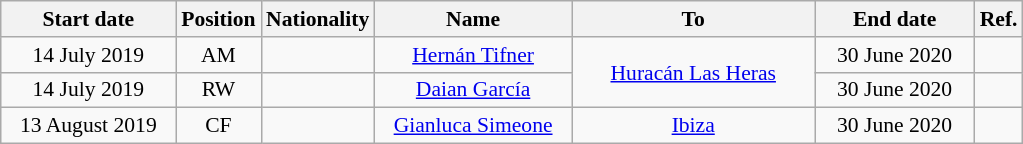<table class="wikitable" style="text-align:center; font-size:90%; ">
<tr>
<th style="background:#; color:#; width:110px;">Start date</th>
<th style="background:#; color:#; width:50px;">Position</th>
<th style="background:#; color:#; width:50px;">Nationality</th>
<th style="background:#; color:#; width:125px;">Name</th>
<th style="background:#; color:#; width:155px;">To</th>
<th style="background:#; color:#; width:100px;">End date</th>
<th style="background:#; color:#; width:25px;">Ref.</th>
</tr>
<tr>
<td>14 July 2019</td>
<td>AM</td>
<td></td>
<td><a href='#'>Hernán Tifner</a></td>
<td rowspan="2"> <a href='#'>Huracán Las Heras</a></td>
<td>30 June 2020</td>
<td></td>
</tr>
<tr>
<td>14 July 2019</td>
<td>RW</td>
<td></td>
<td><a href='#'>Daian García</a></td>
<td>30 June 2020</td>
<td></td>
</tr>
<tr>
<td>13 August 2019</td>
<td>CF</td>
<td></td>
<td><a href='#'>Gianluca Simeone</a></td>
<td> <a href='#'>Ibiza</a></td>
<td>30 June 2020</td>
<td></td>
</tr>
</table>
